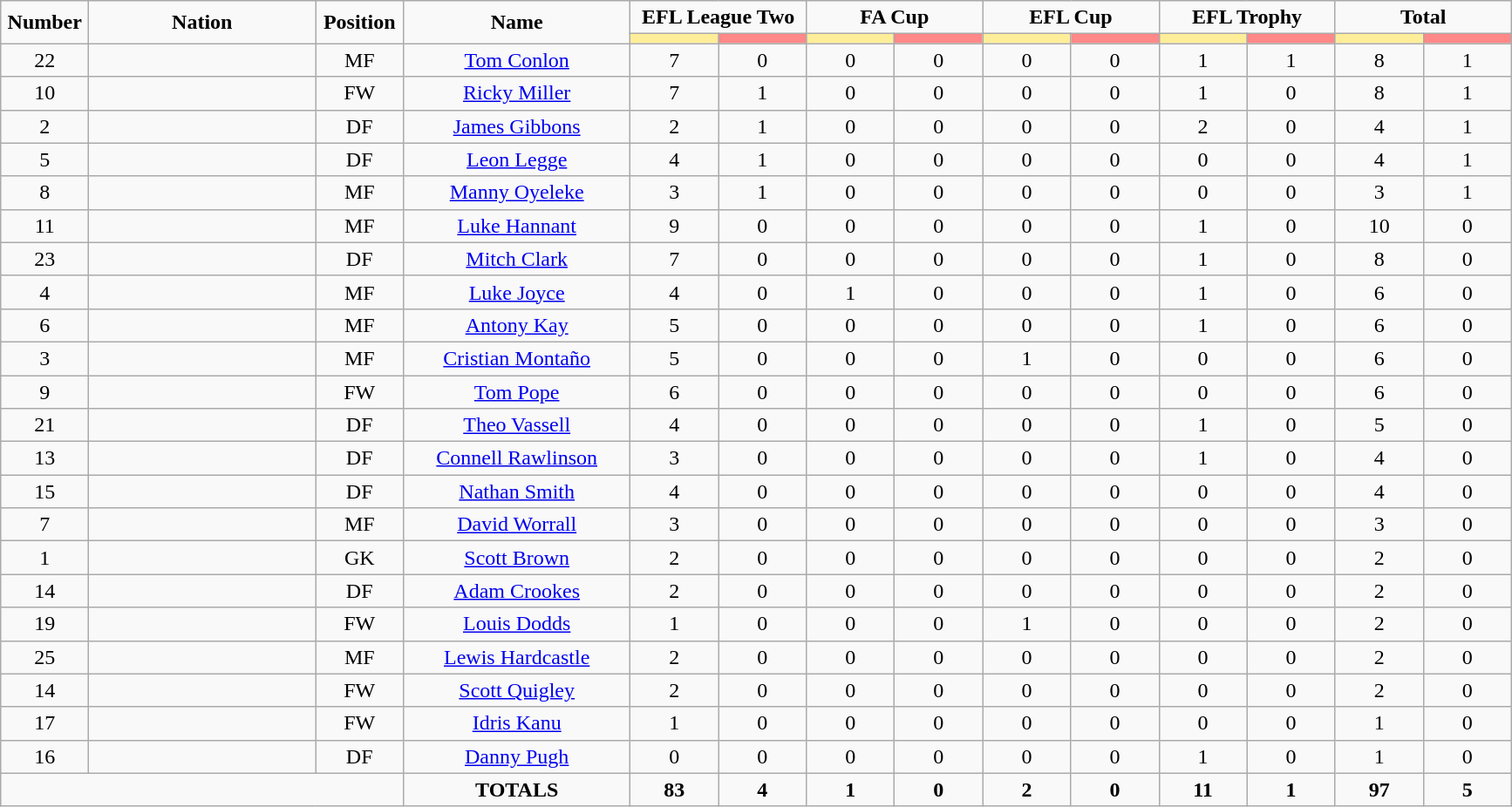<table class="wikitable" style="font-size: 100%; text-align: center;">
<tr>
<td rowspan="2" width="60" align="center"><strong>Number</strong></td>
<td rowspan="2" width="15%" align="center"><strong>Nation</strong></td>
<td rowspan="2" width="60" align="center"><strong>Position</strong></td>
<td rowspan="2" width="15%" align="center"><strong>Name</strong></td>
<td colspan="2" align="center"><strong>EFL League Two</strong></td>
<td colspan="2" align="center"><strong>FA Cup</strong></td>
<td colspan="2" align="center"><strong>EFL Cup</strong></td>
<td colspan="2" align="center"><strong>EFL Trophy</strong></td>
<td colspan="2" align="center"><strong>Total</strong></td>
</tr>
<tr>
<th width=60 style="background: #FFEE99"></th>
<th width=60 style="background: #FF8888"></th>
<th width=60 style="background: #FFEE99"></th>
<th width=60 style="background: #FF8888"></th>
<th width=60 style="background: #FFEE99"></th>
<th width=60 style="background: #FF8888"></th>
<th width=60 style="background: #FFEE99"></th>
<th width=60 style="background: #FF8888"></th>
<th width=60 style="background: #FFEE99"></th>
<th width=60 style="background: #FF8888"></th>
</tr>
<tr>
<td>22</td>
<td></td>
<td>MF</td>
<td><a href='#'>Tom Conlon</a></td>
<td>7</td>
<td>0</td>
<td>0</td>
<td>0</td>
<td>0</td>
<td>0</td>
<td>1</td>
<td>1</td>
<td>8</td>
<td>1</td>
</tr>
<tr>
<td>10</td>
<td></td>
<td>FW</td>
<td><a href='#'>Ricky Miller</a></td>
<td>7</td>
<td>1</td>
<td>0</td>
<td>0</td>
<td>0</td>
<td>0</td>
<td>1</td>
<td>0</td>
<td>8</td>
<td>1</td>
</tr>
<tr>
<td>2</td>
<td></td>
<td>DF</td>
<td><a href='#'>James Gibbons</a></td>
<td>2</td>
<td>1</td>
<td>0</td>
<td>0</td>
<td>0</td>
<td>0</td>
<td>2</td>
<td>0</td>
<td>4</td>
<td>1</td>
</tr>
<tr>
<td>5</td>
<td></td>
<td>DF</td>
<td><a href='#'>Leon Legge</a></td>
<td>4</td>
<td>1</td>
<td>0</td>
<td>0</td>
<td>0</td>
<td>0</td>
<td>0</td>
<td>0</td>
<td>4</td>
<td>1</td>
</tr>
<tr>
<td>8</td>
<td></td>
<td>MF</td>
<td><a href='#'>Manny Oyeleke</a></td>
<td>3</td>
<td>1</td>
<td>0</td>
<td>0</td>
<td>0</td>
<td>0</td>
<td>0</td>
<td>0</td>
<td>3</td>
<td>1</td>
</tr>
<tr>
<td>11</td>
<td></td>
<td>MF</td>
<td><a href='#'>Luke Hannant</a></td>
<td>9</td>
<td>0</td>
<td>0</td>
<td>0</td>
<td>0</td>
<td>0</td>
<td>1</td>
<td>0</td>
<td>10</td>
<td>0</td>
</tr>
<tr>
<td>23</td>
<td></td>
<td>DF</td>
<td><a href='#'>Mitch Clark</a></td>
<td>7</td>
<td>0</td>
<td>0</td>
<td>0</td>
<td>0</td>
<td>0</td>
<td>1</td>
<td>0</td>
<td>8</td>
<td>0</td>
</tr>
<tr>
<td>4</td>
<td></td>
<td>MF</td>
<td><a href='#'>Luke Joyce</a></td>
<td>4</td>
<td>0</td>
<td>1</td>
<td>0</td>
<td>0</td>
<td>0</td>
<td>1</td>
<td>0</td>
<td>6</td>
<td>0</td>
</tr>
<tr>
<td>6</td>
<td></td>
<td>MF</td>
<td><a href='#'>Antony Kay</a></td>
<td>5</td>
<td>0</td>
<td>0</td>
<td>0</td>
<td>0</td>
<td>0</td>
<td>1</td>
<td>0</td>
<td>6</td>
<td>0</td>
</tr>
<tr>
<td>3</td>
<td></td>
<td>MF</td>
<td><a href='#'>Cristian Montaño</a></td>
<td>5</td>
<td>0</td>
<td>0</td>
<td>0</td>
<td>1</td>
<td>0</td>
<td>0</td>
<td>0</td>
<td>6</td>
<td>0</td>
</tr>
<tr>
<td>9</td>
<td></td>
<td>FW</td>
<td><a href='#'>Tom Pope</a></td>
<td>6</td>
<td>0</td>
<td>0</td>
<td>0</td>
<td>0</td>
<td>0</td>
<td>0</td>
<td>0</td>
<td>6</td>
<td>0</td>
</tr>
<tr>
<td>21</td>
<td></td>
<td>DF</td>
<td><a href='#'>Theo Vassell</a></td>
<td>4</td>
<td>0</td>
<td>0</td>
<td>0</td>
<td>0</td>
<td>0</td>
<td>1</td>
<td>0</td>
<td>5</td>
<td>0</td>
</tr>
<tr>
<td>13</td>
<td></td>
<td>DF</td>
<td><a href='#'>Connell Rawlinson</a></td>
<td>3</td>
<td>0</td>
<td>0</td>
<td>0</td>
<td>0</td>
<td>0</td>
<td>1</td>
<td>0</td>
<td>4</td>
<td>0</td>
</tr>
<tr>
<td>15</td>
<td></td>
<td>DF</td>
<td><a href='#'>Nathan Smith</a></td>
<td>4</td>
<td>0</td>
<td>0</td>
<td>0</td>
<td>0</td>
<td>0</td>
<td>0</td>
<td>0</td>
<td>4</td>
<td>0</td>
</tr>
<tr>
<td>7</td>
<td></td>
<td>MF</td>
<td><a href='#'>David Worrall</a></td>
<td>3</td>
<td>0</td>
<td>0</td>
<td>0</td>
<td>0</td>
<td>0</td>
<td>0</td>
<td>0</td>
<td>3</td>
<td>0</td>
</tr>
<tr>
<td>1</td>
<td></td>
<td>GK</td>
<td><a href='#'>Scott Brown</a></td>
<td>2</td>
<td>0</td>
<td>0</td>
<td>0</td>
<td>0</td>
<td>0</td>
<td>0</td>
<td>0</td>
<td>2</td>
<td>0</td>
</tr>
<tr>
<td>14</td>
<td></td>
<td>DF</td>
<td><a href='#'>Adam Crookes</a></td>
<td>2</td>
<td>0</td>
<td>0</td>
<td>0</td>
<td>0</td>
<td>0</td>
<td>0</td>
<td>0</td>
<td>2</td>
<td>0</td>
</tr>
<tr>
<td>19</td>
<td></td>
<td>FW</td>
<td><a href='#'>Louis Dodds</a></td>
<td>1</td>
<td>0</td>
<td>0</td>
<td>0</td>
<td>1</td>
<td>0</td>
<td>0</td>
<td>0</td>
<td>2</td>
<td>0</td>
</tr>
<tr>
<td>25</td>
<td></td>
<td>MF</td>
<td><a href='#'>Lewis Hardcastle</a></td>
<td>2</td>
<td>0</td>
<td>0</td>
<td>0</td>
<td>0</td>
<td>0</td>
<td>0</td>
<td>0</td>
<td>2</td>
<td>0</td>
</tr>
<tr>
<td>14</td>
<td></td>
<td>FW</td>
<td><a href='#'>Scott Quigley</a></td>
<td>2</td>
<td>0</td>
<td>0</td>
<td>0</td>
<td>0</td>
<td>0</td>
<td>0</td>
<td>0</td>
<td>2</td>
<td>0</td>
</tr>
<tr>
<td>17</td>
<td></td>
<td>FW</td>
<td><a href='#'>Idris Kanu</a></td>
<td>1</td>
<td>0</td>
<td>0</td>
<td>0</td>
<td>0</td>
<td>0</td>
<td>0</td>
<td>0</td>
<td>1</td>
<td>0</td>
</tr>
<tr>
<td>16</td>
<td></td>
<td>DF</td>
<td><a href='#'>Danny Pugh</a></td>
<td>0</td>
<td>0</td>
<td>0</td>
<td>0</td>
<td>0</td>
<td>0</td>
<td>1</td>
<td>0</td>
<td>1</td>
<td>0</td>
</tr>
<tr>
<td colspan="3"></td>
<td><strong>TOTALS</strong></td>
<td><strong>83</strong></td>
<td><strong>4</strong></td>
<td><strong>1</strong></td>
<td><strong>0</strong></td>
<td><strong>2</strong></td>
<td><strong>0</strong></td>
<td><strong>11</strong></td>
<td><strong>1</strong></td>
<td><strong>97</strong></td>
<td><strong>5</strong></td>
</tr>
</table>
